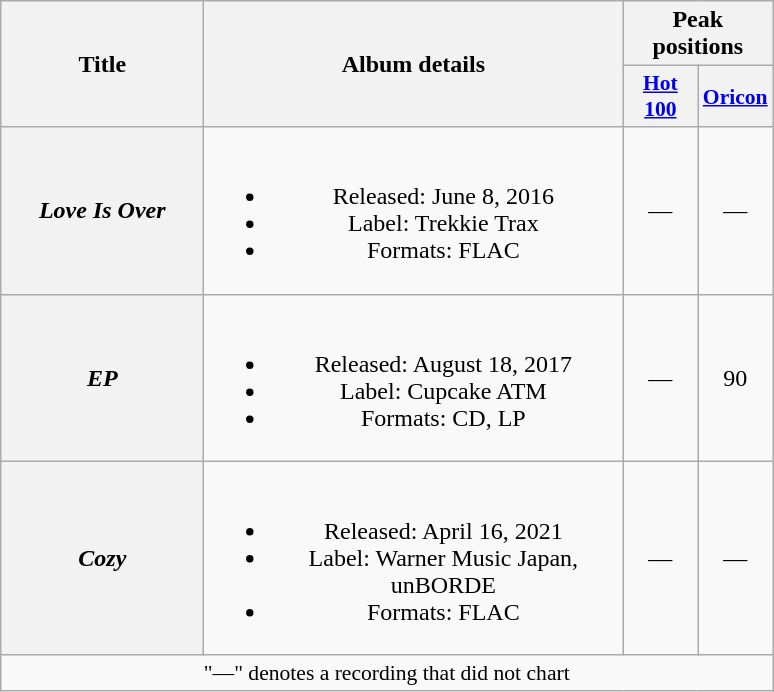<table class="wikitable plainrowheaders" style="text-align:center;">
<tr>
<th scope="col" rowspan="2" style="width:8em;">Title</th>
<th scope="col" rowspan="2" style="width:17em;">Album details</th>
<th colspan="2">Peak positions</th>
</tr>
<tr>
<th scope="col" style="width:3em;font-size:90%;"><a href='#'>Hot 100</a></th>
<th scope="col" style="width:3em;font-size:90%;"><a href='#'>Oricon</a><br></th>
</tr>
<tr>
<th scope="row"><em>Love Is Over</em></th>
<td><br><ul><li>Released: June 8, 2016</li><li>Label: Trekkie Trax</li><li>Formats: FLAC</li></ul></td>
<td>—</td>
<td>—</td>
</tr>
<tr>
<th scope="row"><em>EP</em></th>
<td><br><ul><li>Released: August 18, 2017</li><li>Label: Cupcake ATM</li><li>Formats: CD, LP</li></ul></td>
<td>—</td>
<td>90</td>
</tr>
<tr>
<th scope="row"><em>Cozy</em></th>
<td><br><ul><li>Released: April 16, 2021</li><li>Label: Warner Music Japan, unBORDE</li><li>Formats: FLAC</li></ul></td>
<td>—</td>
<td>—</td>
</tr>
<tr>
<td colspan="4" style="font-size:90%">"—" denotes a recording that did not chart</td>
</tr>
</table>
